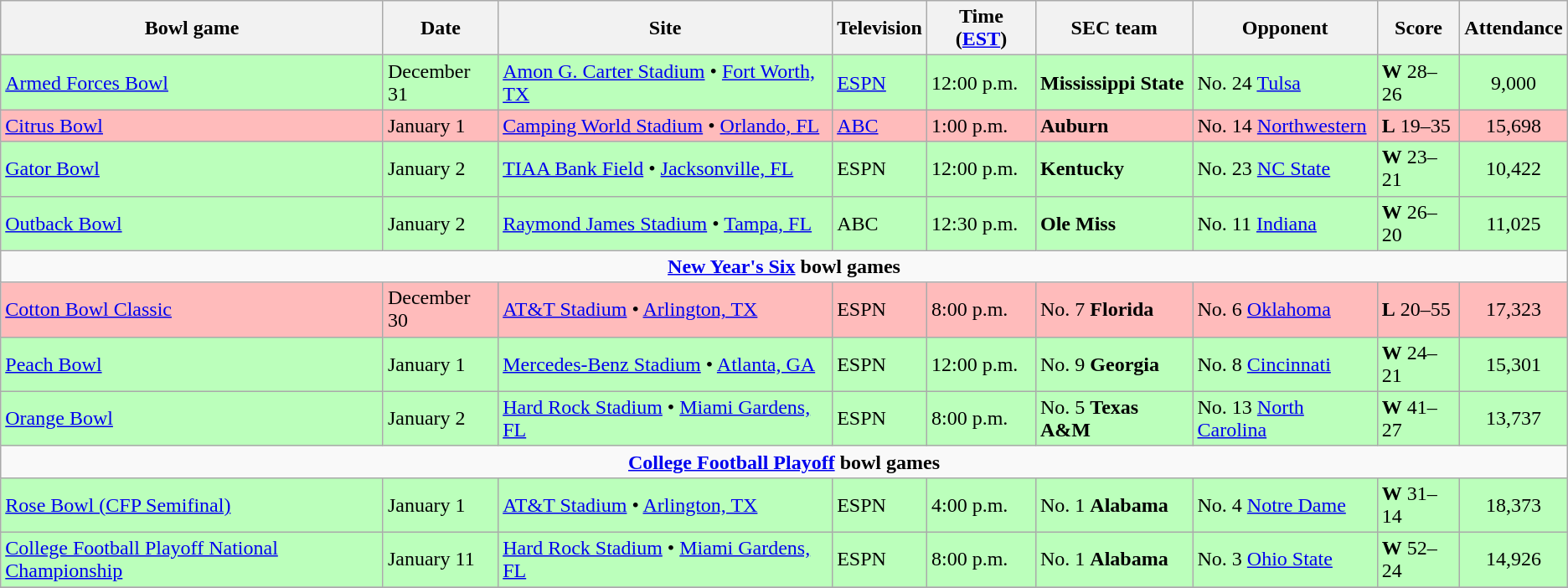<table class="wikitable">
<tr>
<th>Bowl game</th>
<th>Date</th>
<th>Site</th>
<th>Television</th>
<th>Time (<a href='#'>EST</a>)</th>
<th>SEC team</th>
<th>Opponent</th>
<th>Score</th>
<th>Attendance</th>
</tr>
<tr style="background:#bfb;">
<td><a href='#'>Armed Forces Bowl</a></td>
<td>December 31</td>
<td><a href='#'>Amon G. Carter Stadium</a> • <a href='#'>Fort Worth, TX</a></td>
<td><a href='#'>ESPN</a></td>
<td>12:00 p.m.</td>
<td><strong>Mississippi State</strong></td>
<td>No. 24 <a href='#'>Tulsa</a></td>
<td><strong>W</strong> 28–26</td>
<td align="center">9,000</td>
</tr>
<tr style="background:#fbb;">
<td><a href='#'>Citrus Bowl</a></td>
<td>January 1</td>
<td><a href='#'>Camping World Stadium</a> • <a href='#'>Orlando, FL</a></td>
<td><a href='#'>ABC</a></td>
<td>1:00 p.m.</td>
<td><strong>Auburn</strong></td>
<td>No. 14 <a href='#'>Northwestern</a></td>
<td><strong>L</strong> 19–35</td>
<td align="center">15,698</td>
</tr>
<tr style="background:#bfb;">
<td><a href='#'>Gator Bowl</a></td>
<td>January 2</td>
<td><a href='#'>TIAA Bank Field</a> • <a href='#'>Jacksonville, FL</a></td>
<td>ESPN</td>
<td>12:00 p.m.</td>
<td><strong>Kentucky</strong></td>
<td>No. 23 <a href='#'>NC State</a></td>
<td><strong>W</strong> 23–21</td>
<td align="center">10,422</td>
</tr>
<tr style="background:#bfb;">
<td><a href='#'>Outback Bowl</a></td>
<td>January 2</td>
<td><a href='#'>Raymond James Stadium</a> • <a href='#'>Tampa, FL</a></td>
<td>ABC</td>
<td>12:30 p.m.</td>
<td><strong>Ole Miss</strong></td>
<td>No. 11 <a href='#'>Indiana</a></td>
<td><strong>W</strong> 26–20</td>
<td align="center">11,025</td>
</tr>
<tr>
<td colspan="9" style="text-align:center;"><strong><a href='#'>New Year's Six</a> bowl games</strong></td>
</tr>
<tr style="background:#fbb;">
<td><a href='#'>Cotton Bowl Classic</a></td>
<td>December 30</td>
<td><a href='#'>AT&T Stadium</a> • <a href='#'>Arlington, TX</a></td>
<td>ESPN</td>
<td>8:00 p.m.</td>
<td>No. 7 <strong>Florida</strong></td>
<td>No. 6 <a href='#'>Oklahoma</a></td>
<td><strong>L</strong> 20–55</td>
<td align="center">17,323</td>
</tr>
<tr style="background:#bfb;">
<td><a href='#'>Peach Bowl</a></td>
<td>January 1</td>
<td><a href='#'>Mercedes-Benz Stadium</a> • <a href='#'>Atlanta, GA</a></td>
<td>ESPN</td>
<td>12:00 p.m.</td>
<td>No. 9 <strong>Georgia</strong></td>
<td>No. 8 <a href='#'>Cincinnati</a></td>
<td><strong>W</strong> 24–21</td>
<td align="center">15,301</td>
</tr>
<tr style="background:#bfb;">
<td><a href='#'>Orange Bowl</a></td>
<td>January 2</td>
<td><a href='#'>Hard Rock Stadium</a> • <a href='#'>Miami Gardens, FL</a></td>
<td>ESPN</td>
<td>8:00 p.m.</td>
<td>No. 5  <strong>Texas A&M</strong></td>
<td>No. 13 <a href='#'>North Carolina</a></td>
<td><strong>W</strong> 41–27</td>
<td align="center">13,737</td>
</tr>
<tr>
<td colspan="9" style="text-align:center;"><strong><a href='#'>College Football Playoff</a> bowl games</strong></td>
</tr>
<tr style="background:#bfb;">
<td><a href='#'>Rose Bowl (CFP Semifinal)</a></td>
<td>January 1</td>
<td><a href='#'>AT&T Stadium</a> • <a href='#'>Arlington, TX</a></td>
<td>ESPN</td>
<td>4:00 p.m.</td>
<td>No. 1 <strong>Alabama</strong></td>
<td>No. 4 <a href='#'>Notre Dame</a></td>
<td><strong>W</strong> 31–14</td>
<td align="center">18,373</td>
</tr>
<tr style="background:#bfb;">
<td><a href='#'>College Football Playoff National Championship</a></td>
<td>January 11</td>
<td><a href='#'>Hard Rock Stadium</a> • <a href='#'>Miami Gardens, FL</a></td>
<td>ESPN</td>
<td>8:00 p.m.</td>
<td>No. 1 <strong>Alabama</strong></td>
<td>No. 3 <a href='#'>Ohio State</a></td>
<td><strong>W</strong> 52–24</td>
<td align="center">14,926</td>
</tr>
<tr>
</tr>
</table>
